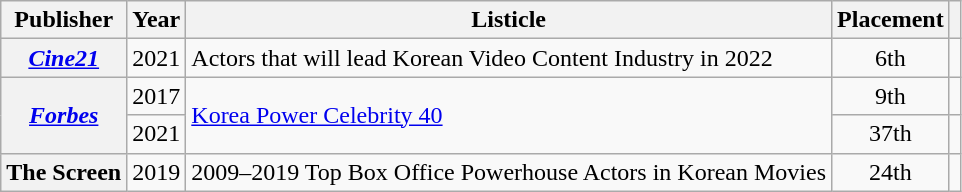<table class="wikitable plainrowheaders sortable">
<tr>
<th scope="col">Publisher</th>
<th scope="col">Year</th>
<th scope="col">Listicle</th>
<th scope="col">Placement</th>
<th scope="col" class="unsortable"></th>
</tr>
<tr>
<th scope="row"><em><a href='#'>Cine21</a></em></th>
<td>2021</td>
<td style="text-align:left">Actors that will lead Korean Video Content Industry in 2022</td>
<td style="text-align:center">6th</td>
<td style="text-align:center"></td>
</tr>
<tr>
<th scope="row" rowspan="2"><em><a href='#'>Forbes</a></em></th>
<td>2017</td>
<td rowspan="2"><a href='#'>Korea Power Celebrity 40</a></td>
<td style="text-align:center">9th</td>
<td style="text-align:center"></td>
</tr>
<tr>
<td>2021</td>
<td style="text-align:center">37th</td>
<td style="text-align:center"></td>
</tr>
<tr>
<th scope="row">The Screen</th>
<td>2019</td>
<td>2009–2019 Top Box Office Powerhouse Actors in Korean Movies</td>
<td style="text-align:center">24th</td>
<td style="text-align:center"></td>
</tr>
</table>
